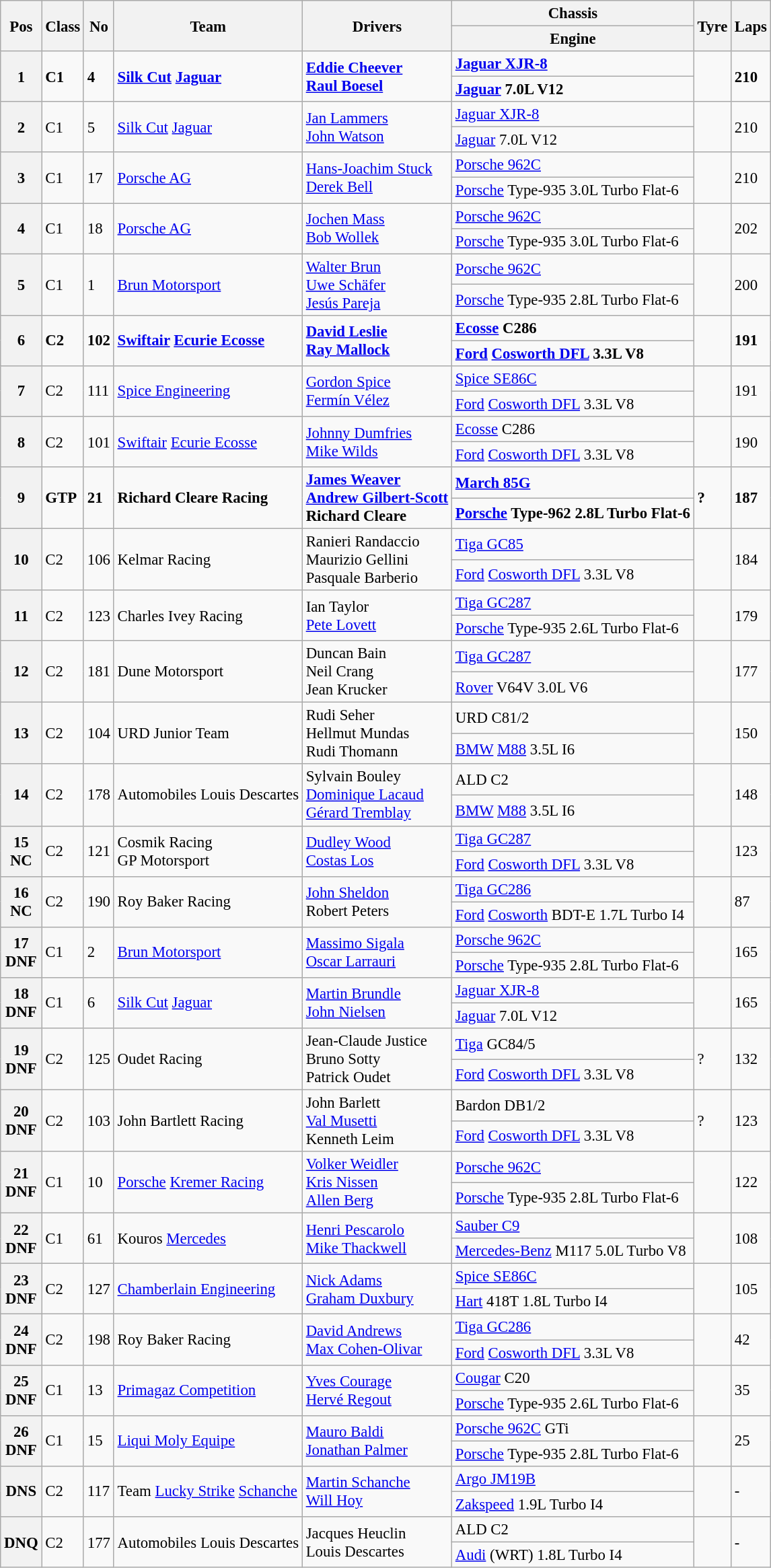<table class="wikitable" style="font-size: 95%;">
<tr>
<th rowspan=2>Pos</th>
<th rowspan=2>Class</th>
<th rowspan=2>No</th>
<th rowspan=2>Team</th>
<th rowspan=2>Drivers</th>
<th>Chassis</th>
<th rowspan=2>Tyre</th>
<th rowspan=2>Laps</th>
</tr>
<tr>
<th>Engine</th>
</tr>
<tr style="font-weight:bold">
<th rowspan=2>1</th>
<td rowspan=2>C1</td>
<td rowspan=2>4</td>
<td rowspan=2> <a href='#'>Silk Cut</a> <a href='#'>Jaguar</a></td>
<td rowspan=2> <a href='#'>Eddie Cheever</a><br> <a href='#'>Raul Boesel</a></td>
<td><a href='#'>Jaguar XJR-8</a></td>
<td rowspan=2></td>
<td rowspan=2>210</td>
</tr>
<tr style="font-weight:bold">
<td><a href='#'>Jaguar</a> 7.0L V12</td>
</tr>
<tr>
<th rowspan=2>2</th>
<td rowspan=2>C1</td>
<td rowspan=2>5</td>
<td rowspan=2> <a href='#'>Silk Cut</a> <a href='#'>Jaguar</a></td>
<td rowspan=2> <a href='#'>Jan Lammers</a><br> <a href='#'>John Watson</a></td>
<td><a href='#'>Jaguar XJR-8</a></td>
<td rowspan=2></td>
<td rowspan=2>210</td>
</tr>
<tr>
<td><a href='#'>Jaguar</a> 7.0L V12</td>
</tr>
<tr>
<th rowspan=2>3</th>
<td rowspan=2>C1</td>
<td rowspan=2>17</td>
<td rowspan=2> <a href='#'>Porsche AG</a></td>
<td rowspan=2> <a href='#'>Hans-Joachim Stuck</a><br> <a href='#'>Derek Bell</a></td>
<td><a href='#'>Porsche 962C</a></td>
<td rowspan=2></td>
<td rowspan=2>210</td>
</tr>
<tr>
<td><a href='#'>Porsche</a> Type-935 3.0L Turbo Flat-6</td>
</tr>
<tr>
<th rowspan=2>4</th>
<td rowspan=2>C1</td>
<td rowspan=2>18</td>
<td rowspan=2> <a href='#'>Porsche AG</a></td>
<td rowspan=2> <a href='#'>Jochen Mass</a><br> <a href='#'>Bob Wollek</a></td>
<td><a href='#'>Porsche 962C</a></td>
<td rowspan=2></td>
<td rowspan=2>202</td>
</tr>
<tr>
<td><a href='#'>Porsche</a> Type-935 3.0L Turbo Flat-6</td>
</tr>
<tr>
<th rowspan=2>5</th>
<td rowspan=2>C1</td>
<td rowspan=2>1</td>
<td rowspan=2> <a href='#'>Brun Motorsport</a></td>
<td rowspan=2> <a href='#'>Walter Brun</a><br> <a href='#'>Uwe Schäfer</a><br> <a href='#'>Jesús Pareja</a></td>
<td><a href='#'>Porsche 962C</a></td>
<td rowspan=2></td>
<td rowspan=2>200</td>
</tr>
<tr>
<td><a href='#'>Porsche</a> Type-935 2.8L Turbo Flat-6</td>
</tr>
<tr style="font-weight:bold">
<th rowspan=2>6</th>
<td rowspan=2>C2</td>
<td rowspan=2>102</td>
<td rowspan=2> <a href='#'>Swiftair</a> <a href='#'>Ecurie Ecosse</a></td>
<td rowspan=2> <a href='#'>David Leslie</a><br> <a href='#'>Ray Mallock</a></td>
<td><a href='#'>Ecosse</a> C286</td>
<td rowspan=2></td>
<td rowspan=2>191</td>
</tr>
<tr style="font-weight:bold">
<td><a href='#'>Ford</a> <a href='#'>Cosworth DFL</a> 3.3L V8</td>
</tr>
<tr>
<th rowspan=2>7</th>
<td rowspan=2>C2</td>
<td rowspan=2>111</td>
<td rowspan=2> <a href='#'>Spice Engineering</a></td>
<td rowspan=2> <a href='#'>Gordon Spice</a><br> <a href='#'>Fermín Vélez</a></td>
<td><a href='#'>Spice SE86C</a></td>
<td rowspan=2></td>
<td rowspan=2>191</td>
</tr>
<tr>
<td><a href='#'>Ford</a> <a href='#'>Cosworth DFL</a> 3.3L V8</td>
</tr>
<tr>
<th rowspan=2>8</th>
<td rowspan=2>C2</td>
<td rowspan=2>101</td>
<td rowspan=2> <a href='#'>Swiftair</a> <a href='#'>Ecurie Ecosse</a></td>
<td rowspan=2> <a href='#'>Johnny Dumfries</a><br> <a href='#'>Mike Wilds</a></td>
<td><a href='#'>Ecosse</a> C286</td>
<td rowspan=2></td>
<td rowspan=2>190</td>
</tr>
<tr>
<td><a href='#'>Ford</a> <a href='#'>Cosworth DFL</a> 3.3L V8</td>
</tr>
<tr style="font-weight:bold">
<th rowspan=2>9</th>
<td rowspan=2>GTP</td>
<td rowspan=2>21</td>
<td rowspan=2> Richard Cleare Racing</td>
<td rowspan=2> <a href='#'>James Weaver</a><br> <a href='#'>Andrew Gilbert-Scott</a><br> Richard Cleare</td>
<td><a href='#'>March 85G</a></td>
<td rowspan=2>?</td>
<td rowspan=2>187</td>
</tr>
<tr style="font-weight:bold">
<td><a href='#'>Porsche</a> Type-962 2.8L Turbo Flat-6</td>
</tr>
<tr>
<th rowspan=2>10</th>
<td rowspan=2>C2</td>
<td rowspan=2>106</td>
<td rowspan=2> Kelmar Racing</td>
<td rowspan=2> Ranieri Randaccio<br> Maurizio Gellini<br> Pasquale Barberio</td>
<td><a href='#'>Tiga GC85</a></td>
<td rowspan=2></td>
<td rowspan=2>184</td>
</tr>
<tr>
<td><a href='#'>Ford</a> <a href='#'>Cosworth DFL</a> 3.3L V8</td>
</tr>
<tr>
<th rowspan=2>11</th>
<td rowspan=2>C2</td>
<td rowspan=2>123</td>
<td rowspan=2> Charles Ivey Racing</td>
<td rowspan=2> Ian Taylor<br> <a href='#'>Pete Lovett</a></td>
<td><a href='#'>Tiga GC287</a></td>
<td rowspan=2></td>
<td rowspan=2>179</td>
</tr>
<tr>
<td><a href='#'>Porsche</a> Type-935 2.6L Turbo Flat-6</td>
</tr>
<tr>
<th rowspan=2>12</th>
<td rowspan=2>C2</td>
<td rowspan=2>181</td>
<td rowspan=2> Dune Motorsport</td>
<td rowspan=2> Duncan Bain<br> Neil Crang<br> Jean Krucker</td>
<td><a href='#'>Tiga GC287</a></td>
<td rowspan=2></td>
<td rowspan=2>177</td>
</tr>
<tr>
<td><a href='#'>Rover</a> V64V 3.0L V6</td>
</tr>
<tr>
<th rowspan=2>13</th>
<td rowspan=2>C2</td>
<td rowspan=2>104</td>
<td rowspan=2> URD Junior Team</td>
<td rowspan=2> Rudi Seher<br> Hellmut Mundas<br> Rudi Thomann</td>
<td>URD C81/2</td>
<td rowspan=2></td>
<td rowspan=2>150</td>
</tr>
<tr>
<td><a href='#'>BMW</a> <a href='#'>M88</a> 3.5L I6</td>
</tr>
<tr>
<th rowspan=2>14</th>
<td rowspan=2>C2</td>
<td rowspan=2>178</td>
<td rowspan=2> Automobiles Louis Descartes</td>
<td rowspan=2> Sylvain Bouley<br> <a href='#'>Dominique Lacaud</a><br> <a href='#'>Gérard Tremblay</a></td>
<td>ALD C2</td>
<td rowspan=2></td>
<td rowspan=2>148</td>
</tr>
<tr>
<td><a href='#'>BMW</a> <a href='#'>M88</a> 3.5L I6</td>
</tr>
<tr>
<th rowspan=2>15<br>NC</th>
<td rowspan=2>C2</td>
<td rowspan=2>121</td>
<td rowspan=2> Cosmik Racing<br> GP Motorsport</td>
<td rowspan=2> <a href='#'>Dudley Wood</a><br> <a href='#'>Costas Los</a></td>
<td><a href='#'>Tiga GC287</a></td>
<td rowspan=2></td>
<td rowspan=2>123</td>
</tr>
<tr>
<td><a href='#'>Ford</a> <a href='#'>Cosworth DFL</a> 3.3L V8</td>
</tr>
<tr>
<th rowspan=2>16<br>NC</th>
<td rowspan=2>C2</td>
<td rowspan=2>190</td>
<td rowspan=2> Roy Baker Racing</td>
<td rowspan=2> <a href='#'>John Sheldon</a><br> Robert Peters</td>
<td><a href='#'>Tiga GC286</a></td>
<td rowspan=2></td>
<td rowspan=2>87</td>
</tr>
<tr>
<td><a href='#'>Ford</a> <a href='#'>Cosworth</a> BDT-E 1.7L Turbo I4</td>
</tr>
<tr>
<th rowspan=2>17<br>DNF</th>
<td rowspan=2>C1</td>
<td rowspan=2>2</td>
<td rowspan=2> <a href='#'>Brun Motorsport</a></td>
<td rowspan=2> <a href='#'>Massimo Sigala</a><br> <a href='#'>Oscar Larrauri</a></td>
<td><a href='#'>Porsche 962C</a></td>
<td rowspan=2></td>
<td rowspan=2>165</td>
</tr>
<tr>
<td><a href='#'>Porsche</a> Type-935 2.8L Turbo Flat-6</td>
</tr>
<tr>
<th rowspan=2>18<br>DNF</th>
<td rowspan=2>C1</td>
<td rowspan=2>6</td>
<td rowspan=2> <a href='#'>Silk Cut</a> <a href='#'>Jaguar</a></td>
<td rowspan=2> <a href='#'>Martin Brundle</a><br> <a href='#'>John Nielsen</a></td>
<td><a href='#'>Jaguar XJR-8</a></td>
<td rowspan=2></td>
<td rowspan=2>165</td>
</tr>
<tr>
<td><a href='#'>Jaguar</a> 7.0L V12</td>
</tr>
<tr>
<th rowspan=2>19<br>DNF</th>
<td rowspan=2>C2</td>
<td rowspan=2>125</td>
<td rowspan=2> Oudet Racing</td>
<td rowspan=2> Jean-Claude Justice<br> Bruno Sotty<br> Patrick Oudet</td>
<td><a href='#'>Tiga</a> GC84/5</td>
<td rowspan=2>?</td>
<td rowspan=2>132</td>
</tr>
<tr>
<td><a href='#'>Ford</a> <a href='#'>Cosworth DFL</a> 3.3L V8</td>
</tr>
<tr>
<th rowspan=2>20<br>DNF</th>
<td rowspan=2>C2</td>
<td rowspan=2>103</td>
<td rowspan=2> John Bartlett Racing</td>
<td rowspan=2> John Barlett<br> <a href='#'>Val Musetti</a><br> Kenneth Leim</td>
<td>Bardon DB1/2</td>
<td rowspan=2>?</td>
<td rowspan=2>123</td>
</tr>
<tr>
<td><a href='#'>Ford</a> <a href='#'>Cosworth DFL</a> 3.3L V8</td>
</tr>
<tr>
<th rowspan=2>21<br>DNF</th>
<td rowspan=2>C1</td>
<td rowspan=2>10</td>
<td rowspan=2> <a href='#'>Porsche</a> <a href='#'>Kremer Racing</a></td>
<td rowspan=2> <a href='#'>Volker Weidler</a><br> <a href='#'>Kris Nissen</a><br> <a href='#'>Allen Berg</a></td>
<td><a href='#'>Porsche 962C</a></td>
<td rowspan=2></td>
<td rowspan=2>122</td>
</tr>
<tr>
<td><a href='#'>Porsche</a> Type-935 2.8L Turbo Flat-6</td>
</tr>
<tr>
<th rowspan=2>22<br>DNF</th>
<td rowspan=2>C1</td>
<td rowspan=2>61</td>
<td rowspan=2> Kouros <a href='#'>Mercedes</a></td>
<td rowspan=2> <a href='#'>Henri Pescarolo</a><br> <a href='#'>Mike Thackwell</a></td>
<td><a href='#'>Sauber C9</a></td>
<td rowspan=2></td>
<td rowspan=2>108</td>
</tr>
<tr>
<td><a href='#'>Mercedes-Benz</a> M117 5.0L Turbo V8</td>
</tr>
<tr>
<th rowspan=2>23<br>DNF</th>
<td rowspan=2>C2</td>
<td rowspan=2>127</td>
<td rowspan=2> <a href='#'>Chamberlain Engineering</a></td>
<td rowspan=2> <a href='#'>Nick Adams</a><br> <a href='#'>Graham Duxbury</a></td>
<td><a href='#'>Spice SE86C</a></td>
<td rowspan=2></td>
<td rowspan=2>105</td>
</tr>
<tr>
<td><a href='#'>Hart</a> 418T 1.8L Turbo I4</td>
</tr>
<tr>
<th rowspan=2>24<br>DNF</th>
<td rowspan=2>C2</td>
<td rowspan=2>198</td>
<td rowspan=2> Roy Baker Racing</td>
<td rowspan=2> <a href='#'>David Andrews</a><br> <a href='#'>Max Cohen-Olivar</a></td>
<td><a href='#'>Tiga GC286</a></td>
<td rowspan=2></td>
<td rowspan=2>42</td>
</tr>
<tr>
<td><a href='#'>Ford</a> <a href='#'>Cosworth DFL</a> 3.3L V8</td>
</tr>
<tr>
<th rowspan=2>25<br>DNF</th>
<td rowspan=2>C1</td>
<td rowspan=2>13</td>
<td rowspan=2> <a href='#'>Primagaz Competition</a></td>
<td rowspan=2> <a href='#'>Yves Courage</a><br> <a href='#'>Hervé Regout</a></td>
<td><a href='#'>Cougar</a> C20</td>
<td rowspan=2></td>
<td rowspan=2>35</td>
</tr>
<tr>
<td><a href='#'>Porsche</a> Type-935 2.6L Turbo Flat-6</td>
</tr>
<tr>
<th rowspan=2>26<br>DNF</th>
<td rowspan=2>C1</td>
<td rowspan=2>15</td>
<td rowspan=2> <a href='#'>Liqui Moly Equipe</a></td>
<td rowspan=2> <a href='#'>Mauro Baldi</a><br> <a href='#'>Jonathan Palmer</a></td>
<td><a href='#'>Porsche 962C</a> GTi</td>
<td rowspan=2></td>
<td rowspan=2>25</td>
</tr>
<tr>
<td><a href='#'>Porsche</a> Type-935 2.8L Turbo Flat-6</td>
</tr>
<tr>
<th rowspan=2>DNS</th>
<td rowspan=2>C2</td>
<td rowspan=2>117</td>
<td rowspan=2> Team <a href='#'>Lucky Strike</a> <a href='#'>Schanche</a></td>
<td rowspan=2> <a href='#'>Martin Schanche</a><br> <a href='#'>Will Hoy</a></td>
<td><a href='#'>Argo JM19B</a></td>
<td rowspan=2></td>
<td rowspan=2>-</td>
</tr>
<tr>
<td><a href='#'>Zakspeed</a> 1.9L Turbo I4</td>
</tr>
<tr>
<th rowspan=2>DNQ</th>
<td rowspan=2>C2</td>
<td rowspan=2>177</td>
<td rowspan=2> Automobiles Louis Descartes</td>
<td rowspan=2> Jacques Heuclin<br> Louis Descartes</td>
<td>ALD C2</td>
<td rowspan=2></td>
<td rowspan=2>-</td>
</tr>
<tr>
<td><a href='#'>Audi</a> (WRT) 1.8L Turbo I4</td>
</tr>
</table>
